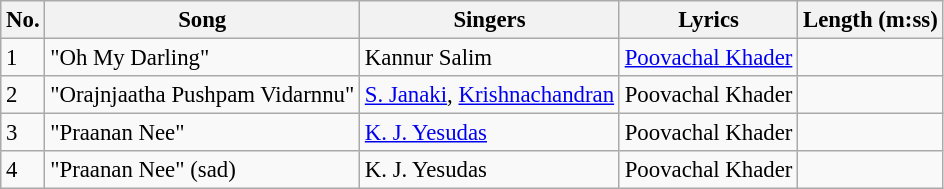<table class="wikitable" style="font-size:95%;">
<tr>
<th>No.</th>
<th>Song</th>
<th>Singers</th>
<th>Lyrics</th>
<th>Length (m:ss)</th>
</tr>
<tr>
<td>1</td>
<td>"Oh My Darling"</td>
<td>Kannur Salim</td>
<td><a href='#'>Poovachal Khader</a></td>
<td></td>
</tr>
<tr>
<td>2</td>
<td>"Orajnjaatha Pushpam Vidarnnu"</td>
<td><a href='#'>S. Janaki</a>, <a href='#'>Krishnachandran</a></td>
<td>Poovachal Khader</td>
<td></td>
</tr>
<tr>
<td>3</td>
<td>"Praanan Nee"</td>
<td><a href='#'>K. J. Yesudas</a></td>
<td>Poovachal Khader</td>
<td></td>
</tr>
<tr>
<td>4</td>
<td>"Praanan Nee" (sad)</td>
<td>K. J. Yesudas</td>
<td>Poovachal Khader</td>
<td></td>
</tr>
</table>
